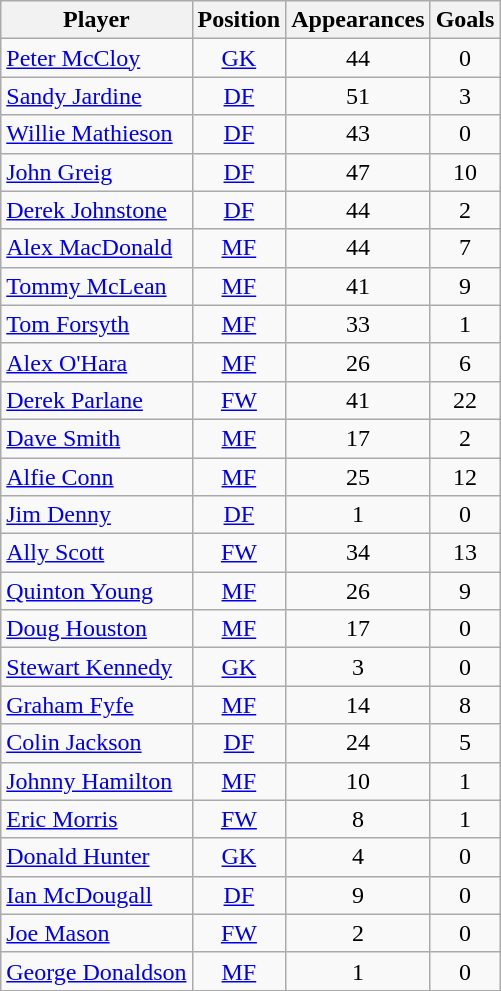<table class="wikitable sortable" style="text-align: center;">
<tr>
<th>Player</th>
<th>Position</th>
<th>Appearances</th>
<th>Goals</th>
</tr>
<tr>
<td align="left"> <a href='#'>Peter McCloy</a></td>
<td><a href='#'>GK</a></td>
<td>44</td>
<td>0</td>
</tr>
<tr>
<td align="left"> <a href='#'>Sandy Jardine</a></td>
<td><a href='#'>DF</a></td>
<td>51</td>
<td>3</td>
</tr>
<tr>
<td align="left"> <a href='#'>Willie Mathieson</a></td>
<td><a href='#'>DF</a></td>
<td>43</td>
<td>0</td>
</tr>
<tr>
<td align="left"> <a href='#'>John Greig</a></td>
<td><a href='#'>DF</a></td>
<td>47</td>
<td>10</td>
</tr>
<tr>
<td align="left"> <a href='#'>Derek Johnstone</a></td>
<td><a href='#'>DF</a></td>
<td>44</td>
<td>2</td>
</tr>
<tr>
<td align="left"> <a href='#'>Alex MacDonald</a></td>
<td><a href='#'>MF</a></td>
<td>44</td>
<td>7</td>
</tr>
<tr>
<td align="left"> <a href='#'>Tommy McLean</a></td>
<td><a href='#'>MF</a></td>
<td>41</td>
<td>9</td>
</tr>
<tr>
<td align="left"> <a href='#'>Tom Forsyth</a></td>
<td><a href='#'>MF</a></td>
<td>33</td>
<td>1</td>
</tr>
<tr>
<td align="left"> <a href='#'>Alex O'Hara</a></td>
<td><a href='#'>MF</a></td>
<td>26</td>
<td>6</td>
</tr>
<tr>
<td align="left"> <a href='#'>Derek Parlane</a></td>
<td><a href='#'>FW</a></td>
<td>41</td>
<td>22</td>
</tr>
<tr>
<td align="left"> <a href='#'>Dave Smith</a></td>
<td><a href='#'>MF</a></td>
<td>17</td>
<td>2</td>
</tr>
<tr>
<td align="left"> <a href='#'>Alfie Conn</a></td>
<td><a href='#'>MF</a></td>
<td>25</td>
<td>12</td>
</tr>
<tr>
<td align="left"> <a href='#'>Jim Denny</a></td>
<td><a href='#'>DF</a></td>
<td>1</td>
<td>0</td>
</tr>
<tr>
<td align="left"> <a href='#'>Ally Scott</a></td>
<td><a href='#'>FW</a></td>
<td>34</td>
<td>13</td>
</tr>
<tr>
<td align="left"> <a href='#'>Quinton Young</a></td>
<td><a href='#'>MF</a></td>
<td>26</td>
<td>9</td>
</tr>
<tr>
<td align="left"> <a href='#'>Doug Houston</a></td>
<td><a href='#'>MF</a></td>
<td>17</td>
<td>0</td>
</tr>
<tr>
<td align="left"> <a href='#'>Stewart Kennedy</a></td>
<td><a href='#'>GK</a></td>
<td>3</td>
<td>0</td>
</tr>
<tr>
<td align="left"> <a href='#'>Graham Fyfe</a></td>
<td><a href='#'>MF</a></td>
<td>14</td>
<td>8</td>
</tr>
<tr>
<td align="left"> <a href='#'>Colin Jackson</a></td>
<td><a href='#'>DF</a></td>
<td>24</td>
<td>5</td>
</tr>
<tr>
<td align="left"> <a href='#'>Johnny Hamilton</a></td>
<td><a href='#'>MF</a></td>
<td>10</td>
<td>1</td>
</tr>
<tr>
<td align="left"> <a href='#'>Eric Morris</a></td>
<td><a href='#'>FW</a></td>
<td>8</td>
<td>1</td>
</tr>
<tr>
<td align="left"> <a href='#'>Donald Hunter</a></td>
<td><a href='#'>GK</a></td>
<td>4</td>
<td>0</td>
</tr>
<tr>
<td align="left"> <a href='#'>Ian McDougall</a></td>
<td><a href='#'>DF</a></td>
<td>9</td>
<td>0</td>
</tr>
<tr>
<td align="left"> <a href='#'>Joe Mason</a></td>
<td><a href='#'>FW</a></td>
<td>2</td>
<td>0</td>
</tr>
<tr>
<td align="left"> <a href='#'>George Donaldson</a></td>
<td><a href='#'>MF</a></td>
<td>1</td>
<td>0</td>
</tr>
</table>
